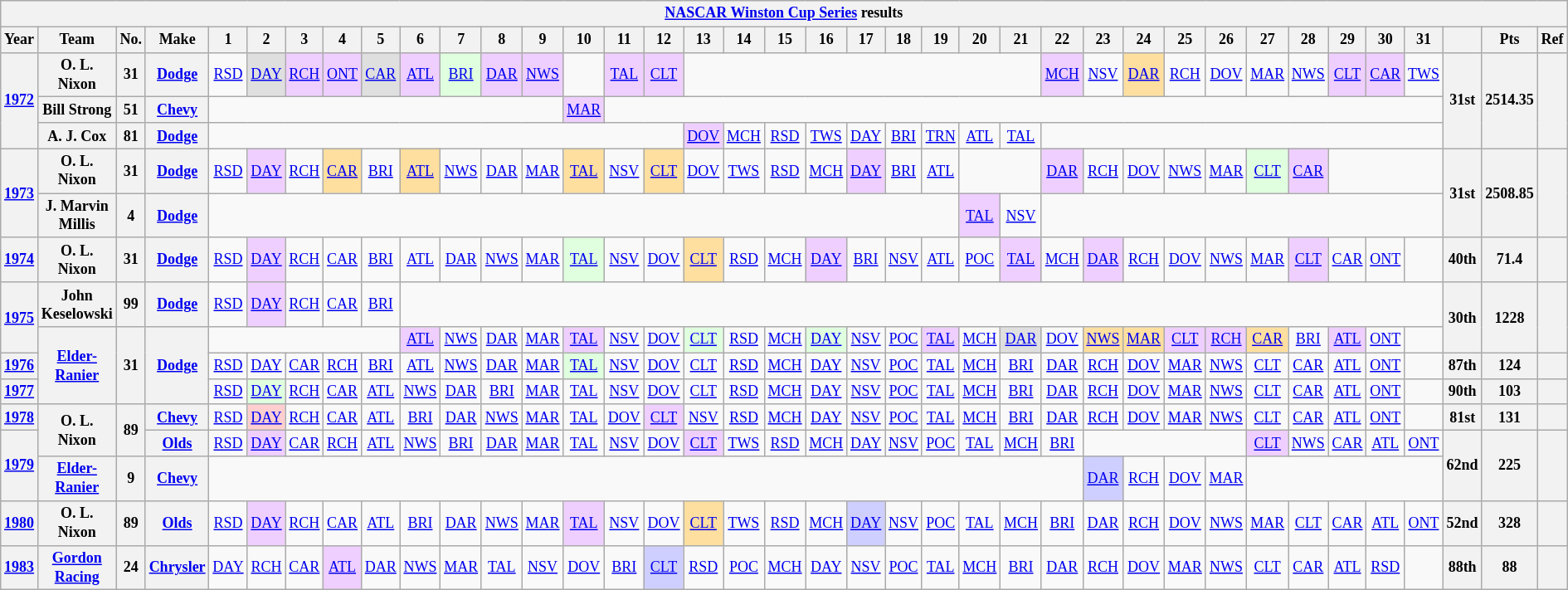<table class="wikitable" style="text-align:center; font-size:75%">
<tr>
<th colspan=40><a href='#'>NASCAR Winston Cup Series</a> results</th>
</tr>
<tr>
<th>Year</th>
<th>Team</th>
<th>No.</th>
<th>Make</th>
<th>1</th>
<th>2</th>
<th>3</th>
<th>4</th>
<th>5</th>
<th>6</th>
<th>7</th>
<th>8</th>
<th>9</th>
<th>10</th>
<th>11</th>
<th>12</th>
<th>13</th>
<th>14</th>
<th>15</th>
<th>16</th>
<th>17</th>
<th>18</th>
<th>19</th>
<th>20</th>
<th>21</th>
<th>22</th>
<th>23</th>
<th>24</th>
<th>25</th>
<th>26</th>
<th>27</th>
<th>28</th>
<th>29</th>
<th>30</th>
<th>31</th>
<th></th>
<th>Pts</th>
<th>Ref</th>
</tr>
<tr>
<th rowspan=3><a href='#'>1972</a></th>
<th>O. L. Nixon</th>
<th>31</th>
<th><a href='#'>Dodge</a></th>
<td><a href='#'>RSD</a></td>
<td style="background:#DFDFDF;"><a href='#'>DAY</a><br></td>
<td style="background:#EFCFFF;"><a href='#'>RCH</a><br></td>
<td style="background:#EFCFFF;"><a href='#'>ONT</a><br></td>
<td style="background:#DFDFDF;"><a href='#'>CAR</a><br></td>
<td style="background:#EFCFFF;"><a href='#'>ATL</a><br></td>
<td style="background:#DFFFDF;"><a href='#'>BRI</a><br></td>
<td style="background:#EFCFFF;"><a href='#'>DAR</a><br></td>
<td style="background:#EFCFFF;"><a href='#'>NWS</a><br></td>
<td></td>
<td style="background:#EFCFFF;"><a href='#'>TAL</a><br></td>
<td style="background:#EFCFFF;"><a href='#'>CLT</a><br></td>
<td colspan=9></td>
<td style="background:#EFCFFF;"><a href='#'>MCH</a><br></td>
<td><a href='#'>NSV</a></td>
<td style="background:#FFDF9F;"><a href='#'>DAR</a><br></td>
<td><a href='#'>RCH</a></td>
<td><a href='#'>DOV</a></td>
<td><a href='#'>MAR</a></td>
<td><a href='#'>NWS</a></td>
<td style="background:#EFCFFF;"><a href='#'>CLT</a><br></td>
<td style="background:#EFCFFF;"><a href='#'>CAR</a><br></td>
<td><a href='#'>TWS</a></td>
<th rowspan=3>31st</th>
<th rowspan=3>2514.35</th>
<th rowspan=3></th>
</tr>
<tr>
<th>Bill Strong</th>
<th>51</th>
<th><a href='#'>Chevy</a></th>
<td colspan=9></td>
<td style="background:#EFCFFF;"><a href='#'>MAR</a><br></td>
<td colspan=21></td>
</tr>
<tr>
<th>A. J. Cox</th>
<th>81</th>
<th><a href='#'>Dodge</a></th>
<td colspan=12></td>
<td style="background:#EFCFFF;"><a href='#'>DOV</a><br></td>
<td><a href='#'>MCH</a></td>
<td><a href='#'>RSD</a></td>
<td><a href='#'>TWS</a></td>
<td><a href='#'>DAY</a></td>
<td><a href='#'>BRI</a></td>
<td><a href='#'>TRN</a></td>
<td><a href='#'>ATL</a></td>
<td><a href='#'>TAL</a></td>
<td colspan=10></td>
</tr>
<tr>
<th rowspan=2><a href='#'>1973</a></th>
<th>O. L. Nixon</th>
<th>31</th>
<th><a href='#'>Dodge</a></th>
<td><a href='#'>RSD</a></td>
<td style="background:#EFCFFF;"><a href='#'>DAY</a><br></td>
<td><a href='#'>RCH</a></td>
<td style="background:#FFDF9F;"><a href='#'>CAR</a><br></td>
<td><a href='#'>BRI</a></td>
<td style="background:#FFDF9F;"><a href='#'>ATL</a><br></td>
<td><a href='#'>NWS</a></td>
<td><a href='#'>DAR</a></td>
<td><a href='#'>MAR</a></td>
<td style="background:#FFDF9F;"><a href='#'>TAL</a><br></td>
<td><a href='#'>NSV</a></td>
<td style="background:#FFDF9F;"><a href='#'>CLT</a><br></td>
<td><a href='#'>DOV</a></td>
<td><a href='#'>TWS</a></td>
<td><a href='#'>RSD</a></td>
<td><a href='#'>MCH</a></td>
<td style="background:#EFCFFF;"><a href='#'>DAY</a><br></td>
<td><a href='#'>BRI</a></td>
<td><a href='#'>ATL</a></td>
<td colspan=2></td>
<td style="background:#EFCFFF;"><a href='#'>DAR</a><br></td>
<td><a href='#'>RCH</a></td>
<td><a href='#'>DOV</a></td>
<td><a href='#'>NWS</a></td>
<td><a href='#'>MAR</a></td>
<td style="background:#DFFFDF;"><a href='#'>CLT</a><br></td>
<td style="background:#EFCFFF;"><a href='#'>CAR</a><br></td>
<td colspan=3></td>
<th rowspan=2>31st</th>
<th rowspan=2>2508.85</th>
<th rowspan=2></th>
</tr>
<tr>
<th>J. Marvin Millis</th>
<th>4</th>
<th><a href='#'>Dodge</a></th>
<td colspan=19></td>
<td style="background:#EFCFFF;"><a href='#'>TAL</a><br></td>
<td><a href='#'>NSV</a></td>
<td colspan=11></td>
</tr>
<tr>
<th><a href='#'>1974</a></th>
<th>O. L. Nixon</th>
<th>31</th>
<th><a href='#'>Dodge</a></th>
<td><a href='#'>RSD</a></td>
<td style="background:#EFCFFF;"><a href='#'>DAY</a><br></td>
<td><a href='#'>RCH</a></td>
<td><a href='#'>CAR</a></td>
<td><a href='#'>BRI</a></td>
<td><a href='#'>ATL</a></td>
<td><a href='#'>DAR</a></td>
<td><a href='#'>NWS</a></td>
<td><a href='#'>MAR</a></td>
<td style="background:#DFFFDF;"><a href='#'>TAL</a><br></td>
<td><a href='#'>NSV</a></td>
<td><a href='#'>DOV</a></td>
<td style="background:#FFDF9F;"><a href='#'>CLT</a><br></td>
<td><a href='#'>RSD</a></td>
<td><a href='#'>MCH</a></td>
<td style="background:#EFCFFF;"><a href='#'>DAY</a><br></td>
<td><a href='#'>BRI</a></td>
<td><a href='#'>NSV</a></td>
<td><a href='#'>ATL</a></td>
<td><a href='#'>POC</a></td>
<td style="background:#EFCFFF;"><a href='#'>TAL</a><br></td>
<td><a href='#'>MCH</a></td>
<td style="background:#EFCFFF;"><a href='#'>DAR</a><br></td>
<td><a href='#'>RCH</a></td>
<td><a href='#'>DOV</a></td>
<td><a href='#'>NWS</a></td>
<td><a href='#'>MAR</a></td>
<td style="background:#EFCFFF;"><a href='#'>CLT</a><br></td>
<td><a href='#'>CAR</a></td>
<td><a href='#'>ONT</a></td>
<td></td>
<th>40th</th>
<th>71.4</th>
<th></th>
</tr>
<tr>
<th rowspan=2><a href='#'>1975</a></th>
<th>John Keselowski</th>
<th>99</th>
<th><a href='#'>Dodge</a></th>
<td><a href='#'>RSD</a></td>
<td style="background:#EFCFFF;"><a href='#'>DAY</a><br></td>
<td><a href='#'>RCH</a></td>
<td><a href='#'>CAR</a></td>
<td><a href='#'>BRI</a></td>
<td colspan=26></td>
<th rowspan=2>30th</th>
<th rowspan=2>1228</th>
<th rowspan=2></th>
</tr>
<tr>
<th rowspan=3><a href='#'>Elder-Ranier</a></th>
<th rowspan=3>31</th>
<th rowspan=3><a href='#'>Dodge</a></th>
<td colspan=5></td>
<td style="background:#EFCFFF;"><a href='#'>ATL</a><br></td>
<td><a href='#'>NWS</a></td>
<td><a href='#'>DAR</a></td>
<td><a href='#'>MAR</a></td>
<td style="background:#EFCFFF;"><a href='#'>TAL</a><br></td>
<td><a href='#'>NSV</a></td>
<td><a href='#'>DOV</a></td>
<td style="background:#DFFFDF;"><a href='#'>CLT</a><br></td>
<td><a href='#'>RSD</a></td>
<td><a href='#'>MCH</a></td>
<td style="background:#DFFFDF;"><a href='#'>DAY</a><br></td>
<td><a href='#'>NSV</a></td>
<td><a href='#'>POC</a></td>
<td style="background:#EFCFFF;"><a href='#'>TAL</a><br></td>
<td><a href='#'>MCH</a></td>
<td style="background:#DFDFDF;"><a href='#'>DAR</a><br></td>
<td><a href='#'>DOV</a></td>
<td style="background:#FFDF9F;"><a href='#'>NWS</a><br></td>
<td style="background:#FFDF9F;"><a href='#'>MAR</a><br></td>
<td style="background:#EFCFFF;"><a href='#'>CLT</a><br></td>
<td style="background:#EFCFFF;"><a href='#'>RCH</a><br></td>
<td style="background:#FFDF9F;"><a href='#'>CAR</a><br></td>
<td><a href='#'>BRI</a></td>
<td style="background:#EFCFFF;"><a href='#'>ATL</a><br></td>
<td><a href='#'>ONT</a></td>
<td></td>
</tr>
<tr>
<th><a href='#'>1976</a></th>
<td><a href='#'>RSD</a></td>
<td><a href='#'>DAY</a></td>
<td><a href='#'>CAR</a></td>
<td><a href='#'>RCH</a></td>
<td><a href='#'>BRI</a></td>
<td><a href='#'>ATL</a></td>
<td><a href='#'>NWS</a></td>
<td><a href='#'>DAR</a></td>
<td><a href='#'>MAR</a></td>
<td style="background:#DFFFDF;"><a href='#'>TAL</a><br></td>
<td><a href='#'>NSV</a></td>
<td><a href='#'>DOV</a></td>
<td><a href='#'>CLT</a></td>
<td><a href='#'>RSD</a></td>
<td><a href='#'>MCH</a></td>
<td><a href='#'>DAY</a></td>
<td><a href='#'>NSV</a></td>
<td><a href='#'>POC</a></td>
<td><a href='#'>TAL</a></td>
<td><a href='#'>MCH</a></td>
<td><a href='#'>BRI</a></td>
<td><a href='#'>DAR</a></td>
<td><a href='#'>RCH</a></td>
<td><a href='#'>DOV</a></td>
<td><a href='#'>MAR</a></td>
<td><a href='#'>NWS</a></td>
<td><a href='#'>CLT</a></td>
<td><a href='#'>CAR</a></td>
<td><a href='#'>ATL</a></td>
<td><a href='#'>ONT</a></td>
<td></td>
<th>87th</th>
<th>124</th>
<th></th>
</tr>
<tr>
<th><a href='#'>1977</a></th>
<td><a href='#'>RSD</a></td>
<td style="background:#DFFFDF;"><a href='#'>DAY</a><br></td>
<td><a href='#'>RCH</a></td>
<td><a href='#'>CAR</a></td>
<td><a href='#'>ATL</a></td>
<td><a href='#'>NWS</a></td>
<td><a href='#'>DAR</a></td>
<td><a href='#'>BRI</a></td>
<td><a href='#'>MAR</a></td>
<td><a href='#'>TAL</a></td>
<td><a href='#'>NSV</a></td>
<td><a href='#'>DOV</a></td>
<td><a href='#'>CLT</a></td>
<td><a href='#'>RSD</a></td>
<td><a href='#'>MCH</a></td>
<td><a href='#'>DAY</a></td>
<td><a href='#'>NSV</a></td>
<td><a href='#'>POC</a></td>
<td><a href='#'>TAL</a></td>
<td><a href='#'>MCH</a></td>
<td><a href='#'>BRI</a></td>
<td><a href='#'>DAR</a></td>
<td><a href='#'>RCH</a></td>
<td><a href='#'>DOV</a></td>
<td><a href='#'>MAR</a></td>
<td><a href='#'>NWS</a></td>
<td><a href='#'>CLT</a></td>
<td><a href='#'>CAR</a></td>
<td><a href='#'>ATL</a></td>
<td><a href='#'>ONT</a></td>
<td></td>
<th>90th</th>
<th>103</th>
<th></th>
</tr>
<tr>
<th><a href='#'>1978</a></th>
<th rowspan=2>O. L. Nixon</th>
<th rowspan=2>89</th>
<th><a href='#'>Chevy</a></th>
<td><a href='#'>RSD</a></td>
<td style="background:#FFCFCF;"><a href='#'>DAY</a><br></td>
<td><a href='#'>RCH</a></td>
<td><a href='#'>CAR</a></td>
<td><a href='#'>ATL</a></td>
<td><a href='#'>BRI</a></td>
<td><a href='#'>DAR</a></td>
<td><a href='#'>NWS</a></td>
<td><a href='#'>MAR</a></td>
<td><a href='#'>TAL</a></td>
<td><a href='#'>DOV</a></td>
<td style="background:#EFCFFF;"><a href='#'>CLT</a><br></td>
<td><a href='#'>NSV</a></td>
<td><a href='#'>RSD</a></td>
<td><a href='#'>MCH</a></td>
<td><a href='#'>DAY</a></td>
<td><a href='#'>NSV</a></td>
<td><a href='#'>POC</a></td>
<td><a href='#'>TAL</a></td>
<td><a href='#'>MCH</a></td>
<td><a href='#'>BRI</a></td>
<td><a href='#'>DAR</a></td>
<td><a href='#'>RCH</a></td>
<td><a href='#'>DOV</a></td>
<td><a href='#'>MAR</a></td>
<td><a href='#'>NWS</a></td>
<td><a href='#'>CLT</a></td>
<td><a href='#'>CAR</a></td>
<td><a href='#'>ATL</a></td>
<td><a href='#'>ONT</a></td>
<td></td>
<th>81st</th>
<th>131</th>
<th></th>
</tr>
<tr>
<th rowspan=2><a href='#'>1979</a></th>
<th><a href='#'>Olds</a></th>
<td><a href='#'>RSD</a></td>
<td style="background:#EFCFFF;"><a href='#'>DAY</a><br></td>
<td><a href='#'>CAR</a></td>
<td><a href='#'>RCH</a></td>
<td><a href='#'>ATL</a></td>
<td><a href='#'>NWS</a></td>
<td><a href='#'>BRI</a></td>
<td><a href='#'>DAR</a></td>
<td><a href='#'>MAR</a></td>
<td><a href='#'>TAL</a></td>
<td><a href='#'>NSV</a></td>
<td><a href='#'>DOV</a></td>
<td style="background:#EFCFFF;"><a href='#'>CLT</a><br></td>
<td><a href='#'>TWS</a></td>
<td><a href='#'>RSD</a></td>
<td><a href='#'>MCH</a></td>
<td><a href='#'>DAY</a></td>
<td><a href='#'>NSV</a></td>
<td><a href='#'>POC</a></td>
<td><a href='#'>TAL</a></td>
<td><a href='#'>MCH</a></td>
<td><a href='#'>BRI</a></td>
<td colspan=4></td>
<td style="background:#EFCFFF;"><a href='#'>CLT</a><br></td>
<td><a href='#'>NWS</a></td>
<td><a href='#'>CAR</a></td>
<td><a href='#'>ATL</a></td>
<td><a href='#'>ONT</a></td>
<th rowspan=2>62nd</th>
<th rowspan=2>225</th>
<th rowspan=2></th>
</tr>
<tr>
<th><a href='#'>Elder-Ranier</a></th>
<th>9</th>
<th><a href='#'>Chevy</a></th>
<td colspan=22></td>
<td style="background:#CFCFFF;"><a href='#'>DAR</a><br></td>
<td><a href='#'>RCH</a></td>
<td><a href='#'>DOV</a></td>
<td><a href='#'>MAR</a></td>
<td colspan=5></td>
</tr>
<tr>
<th><a href='#'>1980</a></th>
<th>O. L. Nixon</th>
<th>89</th>
<th><a href='#'>Olds</a></th>
<td><a href='#'>RSD</a></td>
<td style="background:#EFCFFF;"><a href='#'>DAY</a><br></td>
<td><a href='#'>RCH</a></td>
<td><a href='#'>CAR</a></td>
<td><a href='#'>ATL</a></td>
<td><a href='#'>BRI</a></td>
<td><a href='#'>DAR</a></td>
<td><a href='#'>NWS</a></td>
<td><a href='#'>MAR</a></td>
<td style="background:#EFCFFF;"><a href='#'>TAL</a><br></td>
<td><a href='#'>NSV</a></td>
<td><a href='#'>DOV</a></td>
<td style="background:#FFDF9F;"><a href='#'>CLT</a><br></td>
<td><a href='#'>TWS</a></td>
<td><a href='#'>RSD</a></td>
<td><a href='#'>MCH</a></td>
<td style="background:#CFCFFF;"><a href='#'>DAY</a><br></td>
<td><a href='#'>NSV</a></td>
<td><a href='#'>POC</a></td>
<td><a href='#'>TAL</a></td>
<td><a href='#'>MCH</a></td>
<td><a href='#'>BRI</a></td>
<td><a href='#'>DAR</a></td>
<td><a href='#'>RCH</a></td>
<td><a href='#'>DOV</a></td>
<td><a href='#'>NWS</a></td>
<td><a href='#'>MAR</a></td>
<td><a href='#'>CLT</a></td>
<td><a href='#'>CAR</a></td>
<td><a href='#'>ATL</a></td>
<td><a href='#'>ONT</a></td>
<th>52nd</th>
<th>328</th>
<th></th>
</tr>
<tr>
<th><a href='#'>1983</a></th>
<th><a href='#'>Gordon Racing</a></th>
<th>24</th>
<th><a href='#'>Chrysler</a></th>
<td><a href='#'>DAY</a></td>
<td><a href='#'>RCH</a></td>
<td><a href='#'>CAR</a></td>
<td style="background:#EFCFFF;"><a href='#'>ATL</a><br></td>
<td><a href='#'>DAR</a></td>
<td><a href='#'>NWS</a></td>
<td><a href='#'>MAR</a></td>
<td><a href='#'>TAL</a></td>
<td><a href='#'>NSV</a></td>
<td><a href='#'>DOV</a></td>
<td><a href='#'>BRI</a></td>
<td style="background:#CFCFFF;"><a href='#'>CLT</a><br></td>
<td><a href='#'>RSD</a></td>
<td><a href='#'>POC</a></td>
<td><a href='#'>MCH</a></td>
<td><a href='#'>DAY</a></td>
<td><a href='#'>NSV</a></td>
<td><a href='#'>POC</a></td>
<td><a href='#'>TAL</a></td>
<td><a href='#'>MCH</a></td>
<td><a href='#'>BRI</a></td>
<td><a href='#'>DAR</a></td>
<td><a href='#'>RCH</a></td>
<td><a href='#'>DOV</a></td>
<td><a href='#'>MAR</a></td>
<td><a href='#'>NWS</a></td>
<td><a href='#'>CLT</a></td>
<td><a href='#'>CAR</a></td>
<td><a href='#'>ATL</a></td>
<td><a href='#'>RSD</a></td>
<td></td>
<th>88th</th>
<th>88</th>
<th></th>
</tr>
</table>
